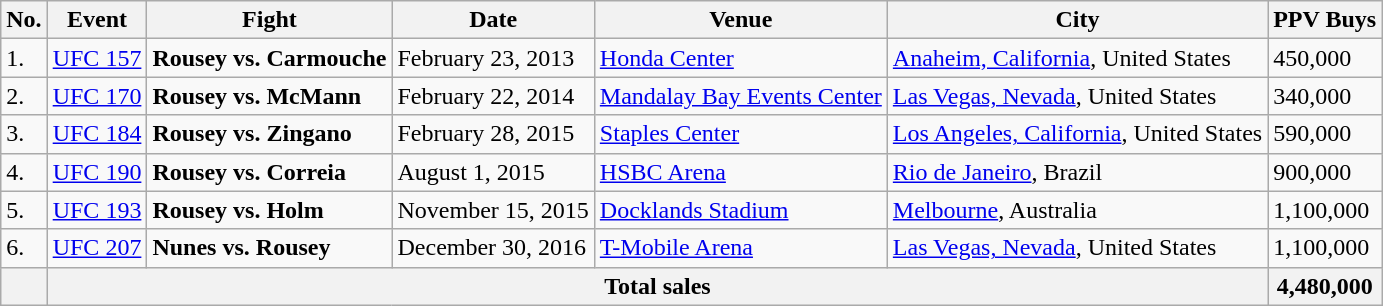<table class="wikitable">
<tr>
<th>No.</th>
<th>Event</th>
<th>Fight</th>
<th>Date</th>
<th>Venue</th>
<th>City</th>
<th>PPV Buys</th>
</tr>
<tr>
<td>1.</td>
<td><a href='#'>UFC 157</a></td>
<td><strong>Rousey vs. Carmouche</strong></td>
<td>February 23, 2013</td>
<td><a href='#'>Honda Center</a></td>
<td><a href='#'>Anaheim, California</a>, United States</td>
<td>450,000</td>
</tr>
<tr>
<td>2.</td>
<td><a href='#'>UFC 170</a></td>
<td><strong>Rousey vs. McMann</strong></td>
<td>February 22, 2014</td>
<td><a href='#'>Mandalay Bay Events Center</a></td>
<td><a href='#'>Las Vegas, Nevada</a>, United States</td>
<td>340,000</td>
</tr>
<tr>
<td>3.</td>
<td><a href='#'>UFC 184</a></td>
<td><strong>Rousey vs. Zingano</strong></td>
<td>February 28, 2015</td>
<td><a href='#'>Staples Center</a></td>
<td><a href='#'>Los Angeles, California</a>, United States</td>
<td>590,000</td>
</tr>
<tr>
<td>4.</td>
<td><a href='#'>UFC 190</a></td>
<td><strong>Rousey vs. Correia</strong></td>
<td>August 1, 2015</td>
<td><a href='#'>HSBC Arena</a></td>
<td><a href='#'>Rio de Janeiro</a>, Brazil</td>
<td>900,000</td>
</tr>
<tr>
<td>5.</td>
<td><a href='#'>UFC 193</a></td>
<td><strong>Rousey vs. Holm</strong></td>
<td>November 15, 2015</td>
<td><a href='#'>Docklands Stadium</a></td>
<td><a href='#'>Melbourne</a>, Australia</td>
<td>1,100,000</td>
</tr>
<tr>
<td>6.</td>
<td><a href='#'>UFC 207</a></td>
<td><strong>Nunes vs. Rousey</strong></td>
<td>December 30, 2016</td>
<td><a href='#'>T-Mobile Arena</a></td>
<td><a href='#'>Las Vegas, Nevada</a>, United States</td>
<td>1,100,000</td>
</tr>
<tr>
<th></th>
<th colspan="5">Total sales</th>
<th>4,480,000</th>
</tr>
</table>
